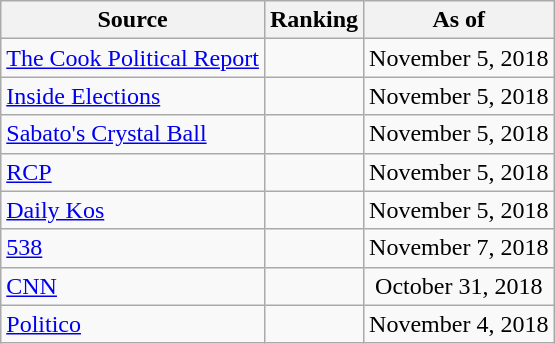<table class="wikitable" style="text-align:center">
<tr>
<th>Source</th>
<th>Ranking</th>
<th>As of</th>
</tr>
<tr>
<td align=left><a href='#'>The Cook Political Report</a></td>
<td></td>
<td>November 5, 2018</td>
</tr>
<tr>
<td align=left><a href='#'>Inside Elections</a></td>
<td></td>
<td>November 5, 2018</td>
</tr>
<tr>
<td align=left><a href='#'>Sabato's Crystal Ball</a></td>
<td></td>
<td>November 5, 2018</td>
</tr>
<tr>
<td align="left"><a href='#'>RCP</a></td>
<td></td>
<td>November 5, 2018</td>
</tr>
<tr>
<td align="left"><a href='#'>Daily Kos</a></td>
<td></td>
<td>November 5, 2018</td>
</tr>
<tr>
<td align="left"><a href='#'>538</a></td>
<td></td>
<td>November 7, 2018</td>
</tr>
<tr>
<td align="left"><a href='#'>CNN</a></td>
<td></td>
<td>October 31, 2018</td>
</tr>
<tr>
<td align="left"><a href='#'>Politico</a></td>
<td></td>
<td>November 4, 2018</td>
</tr>
</table>
